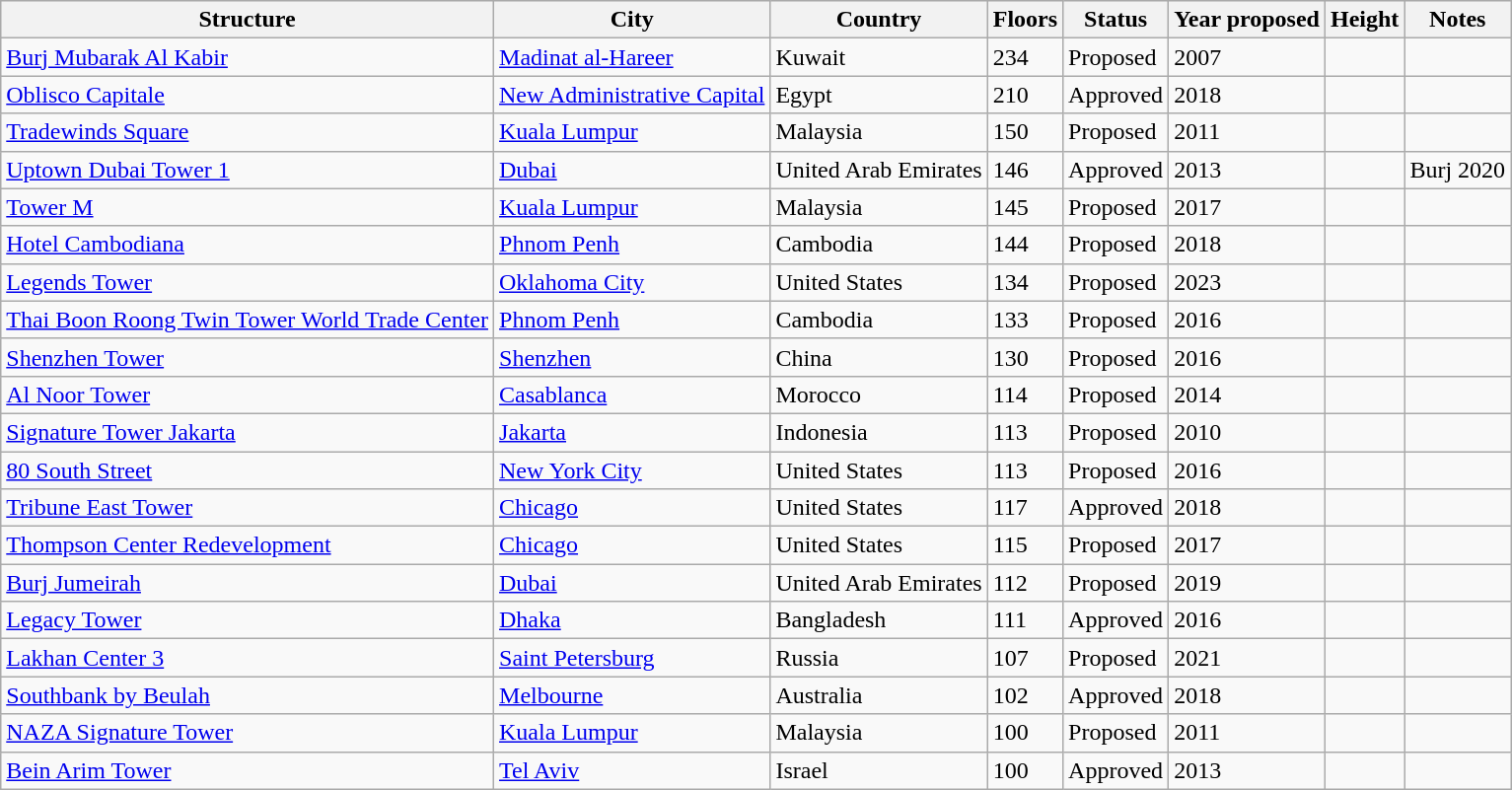<table class="sortable wikitable">
<tr style="background:#ececec;">
<th>Structure</th>
<th>City</th>
<th>Country</th>
<th>Floors</th>
<th>Status</th>
<th>Year proposed</th>
<th>Height</th>
<th>Notes</th>
</tr>
<tr>
<td><a href='#'>Burj Mubarak Al Kabir</a></td>
<td><a href='#'>Madinat al-Hareer</a></td>
<td>Kuwait</td>
<td>234</td>
<td>Proposed</td>
<td>2007</td>
<td></td>
<td></td>
</tr>
<tr>
<td><a href='#'>Oblisco Capitale</a></td>
<td><a href='#'>New Administrative Capital</a></td>
<td>Egypt</td>
<td>210</td>
<td>Approved</td>
<td>2018</td>
<td></td>
<td></td>
</tr>
<tr>
<td><a href='#'>Tradewinds Square</a></td>
<td><a href='#'>Kuala Lumpur</a></td>
<td>Malaysia</td>
<td>150</td>
<td>Proposed</td>
<td>2011</td>
<td></td>
<td></td>
</tr>
<tr>
<td><a href='#'>Uptown Dubai Tower 1</a></td>
<td><a href='#'>Dubai</a></td>
<td>United Arab Emirates</td>
<td>146</td>
<td>Approved</td>
<td>2013</td>
<td></td>
<td>Burj 2020</td>
</tr>
<tr>
<td><a href='#'>Tower M</a></td>
<td><a href='#'>Kuala Lumpur</a></td>
<td>Malaysia</td>
<td>145</td>
<td>Proposed</td>
<td>2017</td>
<td></td>
<td></td>
</tr>
<tr>
<td><a href='#'>Hotel Cambodiana</a></td>
<td><a href='#'>Phnom Penh</a></td>
<td>Cambodia</td>
<td>144</td>
<td>Proposed</td>
<td>2018</td>
<td></td>
<td></td>
</tr>
<tr>
<td><a href='#'>Legends Tower</a></td>
<td><a href='#'>Oklahoma City</a></td>
<td>United States</td>
<td>134</td>
<td>Proposed</td>
<td>2023</td>
<td></td>
<td></td>
</tr>
<tr>
<td><a href='#'>Thai Boon Roong Twin Tower World Trade Center</a></td>
<td><a href='#'>Phnom Penh</a></td>
<td>Cambodia</td>
<td>133</td>
<td>Proposed</td>
<td>2016</td>
<td></td>
<td></td>
</tr>
<tr>
<td><a href='#'>Shenzhen Tower</a></td>
<td><a href='#'>Shenzhen</a></td>
<td>China</td>
<td>130</td>
<td>Proposed</td>
<td>2016</td>
<td></td>
<td></td>
</tr>
<tr>
<td><a href='#'>Al Noor Tower</a></td>
<td><a href='#'>Casablanca</a></td>
<td>Morocco</td>
<td>114</td>
<td>Proposed</td>
<td>2014</td>
<td></td>
<td></td>
</tr>
<tr>
<td><a href='#'>Signature Tower Jakarta</a></td>
<td><a href='#'>Jakarta</a></td>
<td>Indonesia</td>
<td>113</td>
<td>Proposed</td>
<td>2010</td>
<td></td>
<td></td>
</tr>
<tr>
<td><a href='#'>80 South Street</a></td>
<td><a href='#'>New York City</a></td>
<td>United States</td>
<td>113</td>
<td>Proposed</td>
<td>2016</td>
<td></td>
<td></td>
</tr>
<tr>
<td><a href='#'>Tribune East Tower</a></td>
<td><a href='#'>Chicago</a></td>
<td>United States</td>
<td>117</td>
<td>Approved</td>
<td>2018</td>
<td></td>
<td></td>
</tr>
<tr>
<td><a href='#'>Thompson Center Redevelopment</a></td>
<td><a href='#'>Chicago</a></td>
<td>United States</td>
<td>115</td>
<td>Proposed</td>
<td>2017</td>
<td></td>
<td></td>
</tr>
<tr>
<td><a href='#'>Burj Jumeirah</a></td>
<td><a href='#'>Dubai</a></td>
<td>United Arab Emirates</td>
<td>112</td>
<td>Proposed</td>
<td>2019</td>
<td></td>
<td></td>
</tr>
<tr>
<td><a href='#'>Legacy Tower</a></td>
<td><a href='#'>Dhaka</a></td>
<td>Bangladesh</td>
<td>111</td>
<td>Approved</td>
<td>2016</td>
<td></td>
<td></td>
</tr>
<tr>
<td><a href='#'>Lakhan Center 3</a></td>
<td><a href='#'>Saint Petersburg</a></td>
<td>Russia</td>
<td>107</td>
<td>Proposed</td>
<td>2021</td>
<td></td>
<td></td>
</tr>
<tr>
<td><a href='#'>Southbank by Beulah</a></td>
<td><a href='#'>Melbourne</a></td>
<td>Australia</td>
<td>102</td>
<td>Approved</td>
<td>2018</td>
<td></td>
<td></td>
</tr>
<tr>
<td><a href='#'>NAZA Signature Tower</a></td>
<td><a href='#'>Kuala Lumpur</a></td>
<td>Malaysia</td>
<td>100</td>
<td>Proposed</td>
<td>2011</td>
<td></td>
<td></td>
</tr>
<tr>
<td><a href='#'>Bein Arim Tower</a></td>
<td><a href='#'>Tel Aviv</a></td>
<td>Israel</td>
<td>100</td>
<td>Approved</td>
<td>2013</td>
<td></td>
<td></td>
</tr>
</table>
